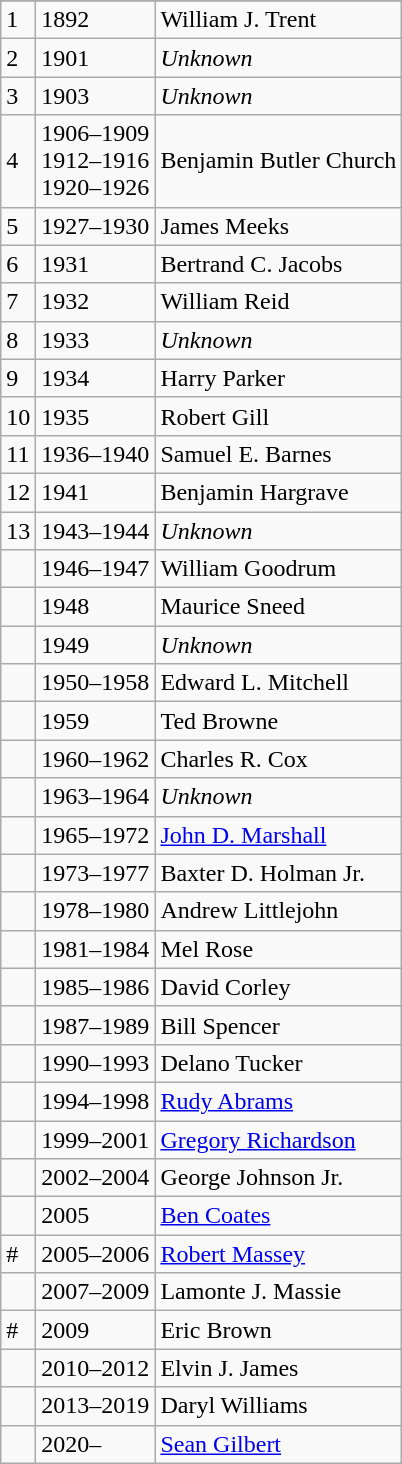<table class="wikitable">
<tr>
</tr>
<tr>
<td>1</td>
<td>1892</td>
<td>William J. Trent</td>
</tr>
<tr>
<td>2</td>
<td>1901</td>
<td><em>Unknown</em></td>
</tr>
<tr>
<td>3</td>
<td>1903</td>
<td><em>Unknown</em></td>
</tr>
<tr>
<td>4</td>
<td>1906–1909<br>1912–1916<br>1920–1926</td>
<td>Benjamin Butler Church</td>
</tr>
<tr>
<td>5</td>
<td>1927–1930</td>
<td>James Meeks</td>
</tr>
<tr>
<td>6</td>
<td>1931</td>
<td>Bertrand C. Jacobs</td>
</tr>
<tr>
<td>7</td>
<td>1932</td>
<td>William Reid</td>
</tr>
<tr>
<td>8</td>
<td>1933</td>
<td><em>Unknown</em></td>
</tr>
<tr>
<td>9</td>
<td>1934</td>
<td>Harry Parker</td>
</tr>
<tr>
<td>10</td>
<td>1935</td>
<td>Robert Gill</td>
</tr>
<tr>
<td>11</td>
<td>1936–1940</td>
<td>Samuel E. Barnes</td>
</tr>
<tr>
<td>12</td>
<td>1941</td>
<td>Benjamin Hargrave</td>
</tr>
<tr>
<td>13</td>
<td>1943–1944</td>
<td><em>Unknown</em></td>
</tr>
<tr>
<td></td>
<td>1946–1947</td>
<td>William Goodrum</td>
</tr>
<tr>
<td></td>
<td>1948</td>
<td>Maurice Sneed</td>
</tr>
<tr>
<td></td>
<td>1949</td>
<td><em>Unknown</em></td>
</tr>
<tr>
<td></td>
<td>1950–1958</td>
<td>Edward L. Mitchell</td>
</tr>
<tr>
<td></td>
<td>1959</td>
<td>Ted Browne</td>
</tr>
<tr>
<td></td>
<td>1960–1962</td>
<td>Charles R. Cox</td>
</tr>
<tr>
<td></td>
<td>1963–1964</td>
<td><em>Unknown</em></td>
</tr>
<tr>
<td></td>
<td>1965–1972</td>
<td><a href='#'>John D. Marshall</a></td>
</tr>
<tr>
<td></td>
<td>1973–1977</td>
<td>Baxter D. Holman Jr.</td>
</tr>
<tr>
<td></td>
<td>1978–1980</td>
<td>Andrew Littlejohn</td>
</tr>
<tr>
<td></td>
<td>1981–1984</td>
<td>Mel Rose</td>
</tr>
<tr>
<td></td>
<td>1985–1986</td>
<td>David Corley</td>
</tr>
<tr>
<td></td>
<td>1987–1989</td>
<td>Bill Spencer</td>
</tr>
<tr>
<td></td>
<td>1990–1993</td>
<td>Delano Tucker</td>
</tr>
<tr>
<td></td>
<td>1994–1998</td>
<td><a href='#'>Rudy Abrams</a></td>
</tr>
<tr>
<td></td>
<td>1999–2001</td>
<td><a href='#'>Gregory Richardson</a></td>
</tr>
<tr>
<td></td>
<td>2002–2004</td>
<td>George Johnson Jr.</td>
</tr>
<tr>
<td></td>
<td>2005</td>
<td><a href='#'>Ben Coates</a></td>
</tr>
<tr>
<td>#</td>
<td>2005–2006</td>
<td><a href='#'>Robert Massey</a></td>
</tr>
<tr>
<td></td>
<td>2007–2009</td>
<td>Lamonte J. Massie</td>
</tr>
<tr>
<td>#</td>
<td>2009</td>
<td>Eric Brown</td>
</tr>
<tr>
<td></td>
<td>2010–2012</td>
<td>Elvin J. James</td>
</tr>
<tr>
<td></td>
<td>2013–2019</td>
<td>Daryl Williams</td>
</tr>
<tr>
<td></td>
<td>2020–</td>
<td><a href='#'>Sean Gilbert</a></td>
</tr>
</table>
